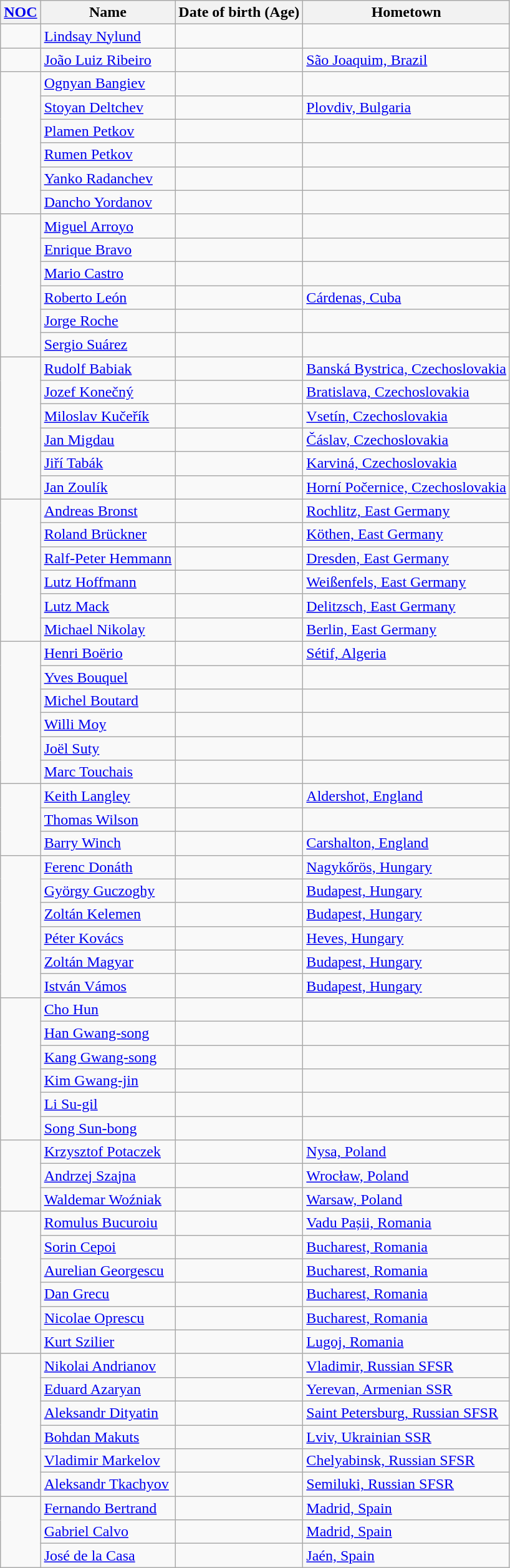<table class="wikitable sortable">
<tr>
<th><a href='#'>NOC</a></th>
<th>Name</th>
<th>Date of birth (Age)</th>
<th>Hometown</th>
</tr>
<tr>
<td></td>
<td><a href='#'>Lindsay Nylund</a></td>
<td></td>
<td></td>
</tr>
<tr>
<td></td>
<td><a href='#'>João Luiz Ribeiro</a></td>
<td></td>
<td><a href='#'>São Joaquim, Brazil</a></td>
</tr>
<tr>
<td rowspan="6"></td>
<td><a href='#'>Ognyan Bangiev</a></td>
<td></td>
<td></td>
</tr>
<tr>
<td><a href='#'>Stoyan Deltchev</a></td>
<td></td>
<td><a href='#'>Plovdiv, Bulgaria</a></td>
</tr>
<tr>
<td><a href='#'>Plamen Petkov</a></td>
<td></td>
<td></td>
</tr>
<tr>
<td><a href='#'>Rumen Petkov</a></td>
<td></td>
<td></td>
</tr>
<tr>
<td><a href='#'>Yanko Radanchev</a></td>
<td></td>
<td></td>
</tr>
<tr>
<td><a href='#'>Dancho Yordanov</a></td>
<td></td>
<td></td>
</tr>
<tr>
<td rowspan="6"></td>
<td><a href='#'>Miguel Arroyo</a></td>
<td></td>
<td></td>
</tr>
<tr>
<td><a href='#'>Enrique Bravo</a></td>
<td></td>
<td></td>
</tr>
<tr>
<td><a href='#'>Mario Castro</a></td>
<td></td>
<td></td>
</tr>
<tr>
<td><a href='#'>Roberto León</a></td>
<td></td>
<td><a href='#'>Cárdenas, Cuba</a></td>
</tr>
<tr>
<td><a href='#'>Jorge Roche</a></td>
<td></td>
<td></td>
</tr>
<tr>
<td><a href='#'>Sergio Suárez</a></td>
<td></td>
<td></td>
</tr>
<tr>
<td rowspan="6"></td>
<td><a href='#'>Rudolf Babiak</a></td>
<td></td>
<td><a href='#'>Banská Bystrica, Czechoslovakia</a></td>
</tr>
<tr>
<td><a href='#'>Jozef Konečný</a></td>
<td></td>
<td><a href='#'>Bratislava, Czechoslovakia</a></td>
</tr>
<tr>
<td><a href='#'>Miloslav Kučeřík</a></td>
<td></td>
<td><a href='#'>Vsetín, Czechoslovakia</a></td>
</tr>
<tr>
<td><a href='#'>Jan Migdau</a></td>
<td></td>
<td><a href='#'>Čáslav, Czechoslovakia</a></td>
</tr>
<tr>
<td><a href='#'>Jiří Tabák</a></td>
<td></td>
<td><a href='#'>Karviná, Czechoslovakia</a></td>
</tr>
<tr>
<td><a href='#'>Jan Zoulík</a></td>
<td></td>
<td><a href='#'>Horní Počernice, Czechoslovakia</a></td>
</tr>
<tr>
<td rowspan="6"></td>
<td><a href='#'>Andreas Bronst</a></td>
<td></td>
<td><a href='#'>Rochlitz, East Germany</a></td>
</tr>
<tr>
<td><a href='#'>Roland Brückner</a></td>
<td></td>
<td><a href='#'>Köthen, East Germany</a></td>
</tr>
<tr>
<td><a href='#'>Ralf-Peter Hemmann</a></td>
<td></td>
<td><a href='#'>Dresden, East Germany</a></td>
</tr>
<tr>
<td><a href='#'>Lutz Hoffmann</a></td>
<td></td>
<td><a href='#'>Weißenfels, East Germany</a></td>
</tr>
<tr>
<td><a href='#'>Lutz Mack</a></td>
<td></td>
<td><a href='#'>Delitzsch, East Germany</a></td>
</tr>
<tr>
<td><a href='#'>Michael Nikolay</a></td>
<td></td>
<td><a href='#'>Berlin, East Germany</a></td>
</tr>
<tr>
<td rowspan="6"></td>
<td><a href='#'>Henri Boërio</a></td>
<td></td>
<td><a href='#'>Sétif, Algeria</a></td>
</tr>
<tr>
<td><a href='#'>Yves Bouquel</a></td>
<td></td>
<td></td>
</tr>
<tr>
<td><a href='#'>Michel Boutard</a></td>
<td></td>
<td></td>
</tr>
<tr>
<td><a href='#'>Willi Moy</a></td>
<td></td>
<td></td>
</tr>
<tr>
<td><a href='#'>Joël Suty</a></td>
<td></td>
<td></td>
</tr>
<tr>
<td><a href='#'>Marc Touchais</a></td>
<td></td>
<td></td>
</tr>
<tr>
<td rowspan="3"></td>
<td><a href='#'>Keith Langley</a></td>
<td></td>
<td><a href='#'>Aldershot, England</a></td>
</tr>
<tr>
<td><a href='#'>Thomas Wilson</a></td>
<td></td>
<td></td>
</tr>
<tr>
<td><a href='#'>Barry Winch</a></td>
<td></td>
<td><a href='#'>Carshalton, England</a></td>
</tr>
<tr>
<td rowspan="6"></td>
<td><a href='#'>Ferenc Donáth</a></td>
<td></td>
<td><a href='#'>Nagykőrös, Hungary</a></td>
</tr>
<tr>
<td><a href='#'>György Guczoghy</a></td>
<td></td>
<td><a href='#'>Budapest, Hungary</a></td>
</tr>
<tr>
<td><a href='#'>Zoltán Kelemen</a></td>
<td></td>
<td><a href='#'>Budapest, Hungary</a></td>
</tr>
<tr>
<td><a href='#'>Péter Kovács</a></td>
<td></td>
<td><a href='#'>Heves, Hungary</a></td>
</tr>
<tr>
<td><a href='#'>Zoltán Magyar</a></td>
<td></td>
<td><a href='#'>Budapest, Hungary</a></td>
</tr>
<tr>
<td><a href='#'>István Vámos</a></td>
<td></td>
<td><a href='#'>Budapest, Hungary</a></td>
</tr>
<tr>
<td rowspan="6"></td>
<td><a href='#'>Cho Hun</a></td>
<td></td>
<td></td>
</tr>
<tr>
<td><a href='#'>Han Gwang-song</a></td>
<td></td>
<td></td>
</tr>
<tr>
<td><a href='#'>Kang Gwang-song</a></td>
<td></td>
<td></td>
</tr>
<tr>
<td><a href='#'>Kim Gwang-jin</a></td>
<td></td>
<td></td>
</tr>
<tr>
<td><a href='#'>Li Su-gil</a></td>
<td></td>
<td></td>
</tr>
<tr>
<td><a href='#'>Song Sun-bong</a></td>
<td></td>
<td></td>
</tr>
<tr>
<td rowspan="3"></td>
<td><a href='#'>Krzysztof Potaczek</a></td>
<td></td>
<td><a href='#'>Nysa, Poland</a></td>
</tr>
<tr>
<td><a href='#'>Andrzej Szajna</a></td>
<td></td>
<td><a href='#'>Wrocław, Poland</a></td>
</tr>
<tr>
<td><a href='#'>Waldemar Woźniak</a></td>
<td></td>
<td><a href='#'>Warsaw, Poland</a></td>
</tr>
<tr>
<td rowspan="6"></td>
<td><a href='#'>Romulus Bucuroiu</a></td>
<td></td>
<td><a href='#'>Vadu Pașii, Romania</a></td>
</tr>
<tr>
<td><a href='#'>Sorin Cepoi</a></td>
<td></td>
<td><a href='#'>Bucharest, Romania</a></td>
</tr>
<tr>
<td><a href='#'>Aurelian Georgescu</a></td>
<td></td>
<td><a href='#'>Bucharest, Romania</a></td>
</tr>
<tr>
<td><a href='#'>Dan Grecu</a></td>
<td></td>
<td><a href='#'>Bucharest, Romania</a></td>
</tr>
<tr>
<td><a href='#'>Nicolae Oprescu</a></td>
<td></td>
<td><a href='#'>Bucharest, Romania</a></td>
</tr>
<tr>
<td><a href='#'>Kurt Szilier</a></td>
<td></td>
<td><a href='#'>Lugoj, Romania</a></td>
</tr>
<tr>
<td rowspan="6"></td>
<td><a href='#'>Nikolai Andrianov</a></td>
<td></td>
<td><a href='#'>Vladimir, Russian SFSR</a></td>
</tr>
<tr>
<td><a href='#'>Eduard Azaryan</a></td>
<td></td>
<td><a href='#'>Yerevan, Armenian SSR</a></td>
</tr>
<tr>
<td><a href='#'>Aleksandr Dityatin</a></td>
<td></td>
<td><a href='#'>Saint Petersburg, Russian SFSR</a></td>
</tr>
<tr>
<td><a href='#'>Bohdan Makuts</a></td>
<td></td>
<td><a href='#'>Lviv, Ukrainian SSR</a></td>
</tr>
<tr>
<td><a href='#'>Vladimir Markelov</a></td>
<td></td>
<td><a href='#'>Chelyabinsk, Russian SFSR</a></td>
</tr>
<tr>
<td><a href='#'>Aleksandr Tkachyov</a></td>
<td></td>
<td><a href='#'>Semiluki, Russian SFSR</a></td>
</tr>
<tr>
<td rowspan="3"></td>
<td><a href='#'>Fernando Bertrand</a></td>
<td></td>
<td><a href='#'>Madrid, Spain</a></td>
</tr>
<tr>
<td><a href='#'>Gabriel Calvo</a></td>
<td></td>
<td><a href='#'>Madrid, Spain</a></td>
</tr>
<tr>
<td><a href='#'>José de la Casa</a></td>
<td></td>
<td><a href='#'>Jaén, Spain</a></td>
</tr>
</table>
